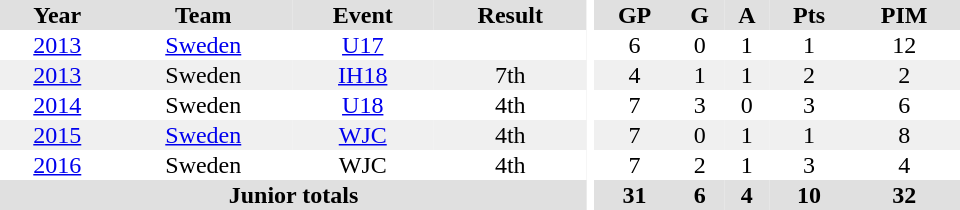<table border="0" cellpadding="1" cellspacing="0" ID="Table3" style="text-align:center; width:40em">
<tr ALIGN="center" bgcolor="#e0e0e0">
<th>Year</th>
<th>Team</th>
<th>Event</th>
<th>Result</th>
<th rowspan="99" bgcolor="#ffffff"></th>
<th>GP</th>
<th>G</th>
<th>A</th>
<th>Pts</th>
<th>PIM</th>
</tr>
<tr>
<td><a href='#'>2013</a></td>
<td><a href='#'>Sweden</a></td>
<td><a href='#'>U17</a></td>
<td></td>
<td>6</td>
<td>0</td>
<td>1</td>
<td>1</td>
<td>12</td>
</tr>
<tr bgcolor="#f0f0f0">
<td><a href='#'>2013</a></td>
<td>Sweden</td>
<td><a href='#'>IH18</a></td>
<td>7th</td>
<td>4</td>
<td>1</td>
<td>1</td>
<td>2</td>
<td>2</td>
</tr>
<tr>
<td><a href='#'>2014</a></td>
<td>Sweden</td>
<td><a href='#'>U18</a></td>
<td>4th</td>
<td>7</td>
<td>3</td>
<td>0</td>
<td>3</td>
<td>6</td>
</tr>
<tr bgcolor="#f0f0f0">
<td><a href='#'>2015</a></td>
<td><a href='#'>Sweden</a></td>
<td><a href='#'>WJC</a></td>
<td>4th</td>
<td>7</td>
<td>0</td>
<td>1</td>
<td>1</td>
<td>8</td>
</tr>
<tr>
<td><a href='#'>2016</a></td>
<td>Sweden</td>
<td>WJC</td>
<td>4th</td>
<td>7</td>
<td>2</td>
<td>1</td>
<td>3</td>
<td>4</td>
</tr>
<tr bgcolor="#e0e0e0">
<th colspan="4">Junior totals</th>
<th>31</th>
<th>6</th>
<th>4</th>
<th>10</th>
<th>32</th>
</tr>
</table>
